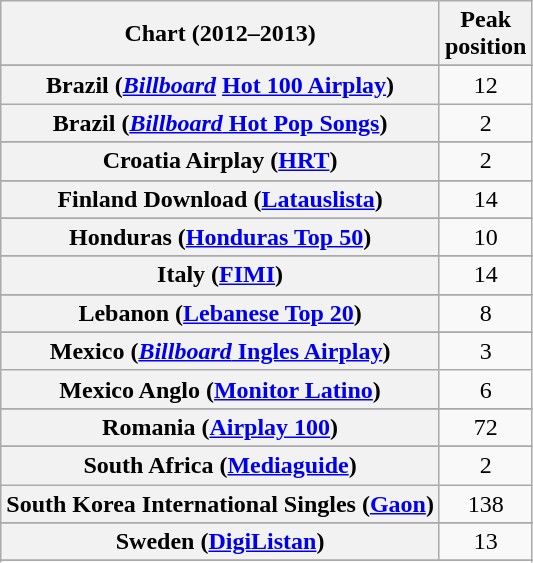<table class="wikitable sortable plainrowheaders" style="text-align:center">
<tr>
<th scope="col">Chart (2012–2013)</th>
<th scope="col">Peak<br> position</th>
</tr>
<tr>
</tr>
<tr>
</tr>
<tr>
</tr>
<tr>
</tr>
<tr>
<th scope="row">Brazil (<em><a href='#'>Billboard</a></em> <a href='#'>Hot 100 Airplay</a>)</th>
<td>12</td>
</tr>
<tr>
<th scope="row">Brazil (<a href='#'><em>Billboard</em> Hot Pop Songs</a>)</th>
<td>2</td>
</tr>
<tr>
</tr>
<tr>
</tr>
<tr>
</tr>
<tr>
</tr>
<tr>
</tr>
<tr>
<th scope="row">Croatia Airplay (<a href='#'>HRT</a>)</th>
<td style="text-align:center;">2</td>
</tr>
<tr>
</tr>
<tr>
</tr>
<tr>
</tr>
<tr>
<th scope="row">Finland Download (<a href='#'>Latauslista</a>)</th>
<td>14</td>
</tr>
<tr>
</tr>
<tr>
</tr>
<tr>
<th scope="row">Honduras (<a href='#'>Honduras Top 50</a>)</th>
<td>10</td>
</tr>
<tr>
</tr>
<tr>
</tr>
<tr>
<th scope="row">Italy (<a href='#'>FIMI</a>)</th>
<td>14</td>
</tr>
<tr>
</tr>
<tr>
<th scope="row">Lebanon (<a href='#'>Lebanese Top 20</a>)</th>
<td>8</td>
</tr>
<tr>
</tr>
<tr>
<th scope="row">Mexico (<a href='#'><em>Billboard</em> Ingles Airplay</a>)</th>
<td>3</td>
</tr>
<tr>
<th scope="row">Mexico Anglo (<a href='#'>Monitor Latino</a>)</th>
<td>6</td>
</tr>
<tr>
</tr>
<tr>
</tr>
<tr>
</tr>
<tr>
</tr>
<tr>
<th scope="row">Romania (<a href='#'>Airplay 100</a>)</th>
<td>72</td>
</tr>
<tr>
</tr>
<tr>
</tr>
<tr>
</tr>
<tr>
<th scope="row">South Africa (<a href='#'>Mediaguide</a>)</th>
<td>2</td>
</tr>
<tr>
<th scope="row">South Korea International Singles (<a href='#'>Gaon</a>)</th>
<td>138</td>
</tr>
<tr>
</tr>
<tr>
<th scope="row">Sweden (<a href='#'>DigiListan</a>)</th>
<td>13</td>
</tr>
<tr>
</tr>
<tr>
</tr>
<tr>
</tr>
<tr>
</tr>
<tr>
</tr>
<tr>
</tr>
<tr>
</tr>
<tr>
</tr>
<tr>
</tr>
<tr>
</tr>
<tr>
</tr>
</table>
